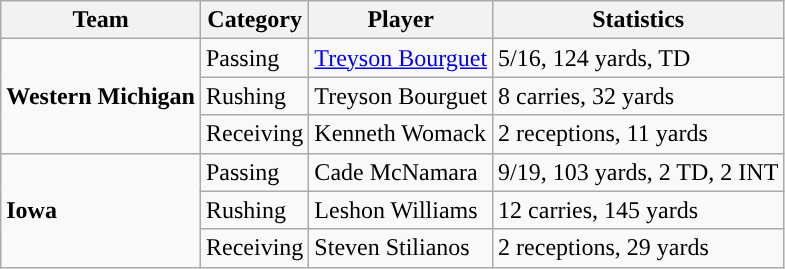<table class="wikitable" style="float: left;">
<tr>
<th>Team</th>
<th>Category</th>
<th>Player</th>
<th>Statistics</th>
</tr>
<tr>
<td rowspan=3><strong>Western Michigan</strong></td>
<td>Passing</td>
<td><a href='#'>Treyson Bourguet</a></td>
<td>5/16, 124 yards, TD</td>
</tr>
<tr>
<td>Rushing</td>
<td>Treyson Bourguet</td>
<td>8 carries, 32 yards</td>
</tr>
<tr>
<td>Receiving</td>
<td>Kenneth Womack</td>
<td>2 receptions, 11 yards</td>
</tr>
<tr>
<td rowspan=3><strong>Iowa</strong></td>
<td>Passing</td>
<td>Cade McNamara</td>
<td>9/19, 103 yards, 2 TD, 2 INT</td>
</tr>
<tr>
<td>Rushing</td>
<td>Leshon Williams</td>
<td>12 carries, 145 yards</td>
</tr>
<tr>
<td>Receiving</td>
<td>Steven Stilianos</td>
<td>2 receptions, 29 yards</td>
</tr>
</table>
